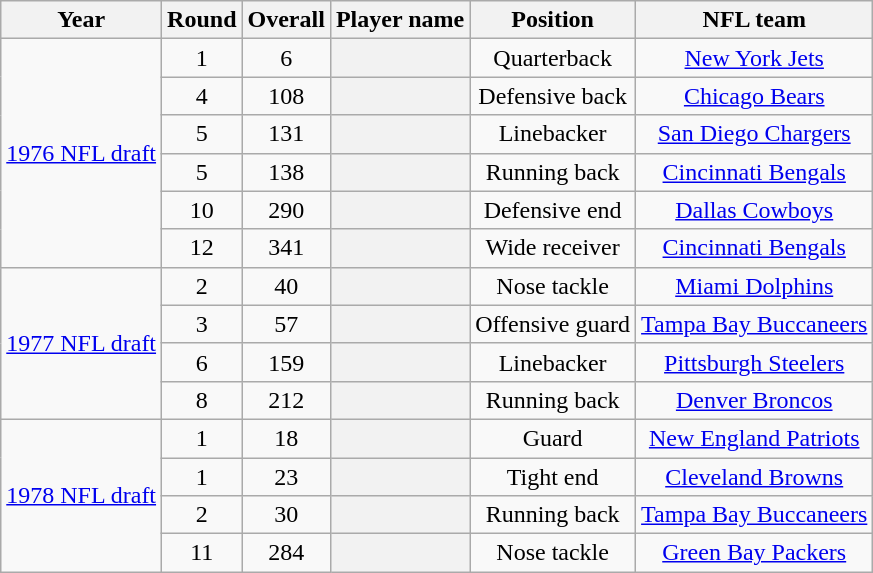<table class="wikitable sortable" style="text-align:center">
<tr>
<th scope="col">Year</th>
<th scope="col">Round</th>
<th scope="col">Overall</th>
<th scope="col">Player name</th>
<th scope="col">Position</th>
<th scope="col">NFL team</th>
</tr>
<tr>
<td rowspan=6><a href='#'>1976 NFL draft</a><br></td>
<td>1</td>
<td>6</td>
<th></th>
<td>Quarterback</td>
<td><a href='#'>New York Jets</a></td>
</tr>
<tr>
<td>4</td>
<td>108</td>
<th></th>
<td>Defensive back</td>
<td><a href='#'>Chicago Bears</a></td>
</tr>
<tr>
<td>5</td>
<td>131</td>
<th></th>
<td>Linebacker</td>
<td><a href='#'>San Diego Chargers</a></td>
</tr>
<tr>
<td>5</td>
<td>138</td>
<th></th>
<td>Running back</td>
<td><a href='#'>Cincinnati Bengals</a></td>
</tr>
<tr>
<td>10</td>
<td>290</td>
<th></th>
<td>Defensive end</td>
<td><a href='#'>Dallas Cowboys</a></td>
</tr>
<tr>
<td>12</td>
<td>341</td>
<th></th>
<td>Wide receiver</td>
<td><a href='#'>Cincinnati Bengals</a></td>
</tr>
<tr>
<td rowspan=4><a href='#'>1977 NFL draft</a><br></td>
<td>2</td>
<td>40</td>
<th></th>
<td>Nose tackle</td>
<td><a href='#'>Miami Dolphins</a></td>
</tr>
<tr>
<td>3</td>
<td>57</td>
<th></th>
<td>Offensive guard</td>
<td><a href='#'>Tampa Bay Buccaneers</a></td>
</tr>
<tr>
<td>6</td>
<td>159</td>
<th></th>
<td>Linebacker</td>
<td><a href='#'>Pittsburgh Steelers</a></td>
</tr>
<tr>
<td>8</td>
<td>212</td>
<th></th>
<td>Running back</td>
<td><a href='#'>Denver Broncos</a></td>
</tr>
<tr>
<td rowspan=4><a href='#'>1978 NFL draft</a><br></td>
<td>1</td>
<td>18</td>
<th></th>
<td>Guard</td>
<td><a href='#'>New England Patriots</a></td>
</tr>
<tr>
<td>1</td>
<td>23</td>
<th></th>
<td>Tight end</td>
<td><a href='#'>Cleveland Browns</a></td>
</tr>
<tr>
<td>2</td>
<td>30</td>
<th></th>
<td>Running back</td>
<td><a href='#'>Tampa Bay Buccaneers</a></td>
</tr>
<tr>
<td>11</td>
<td>284</td>
<th></th>
<td>Nose tackle</td>
<td><a href='#'>Green Bay Packers</a></td>
</tr>
</table>
